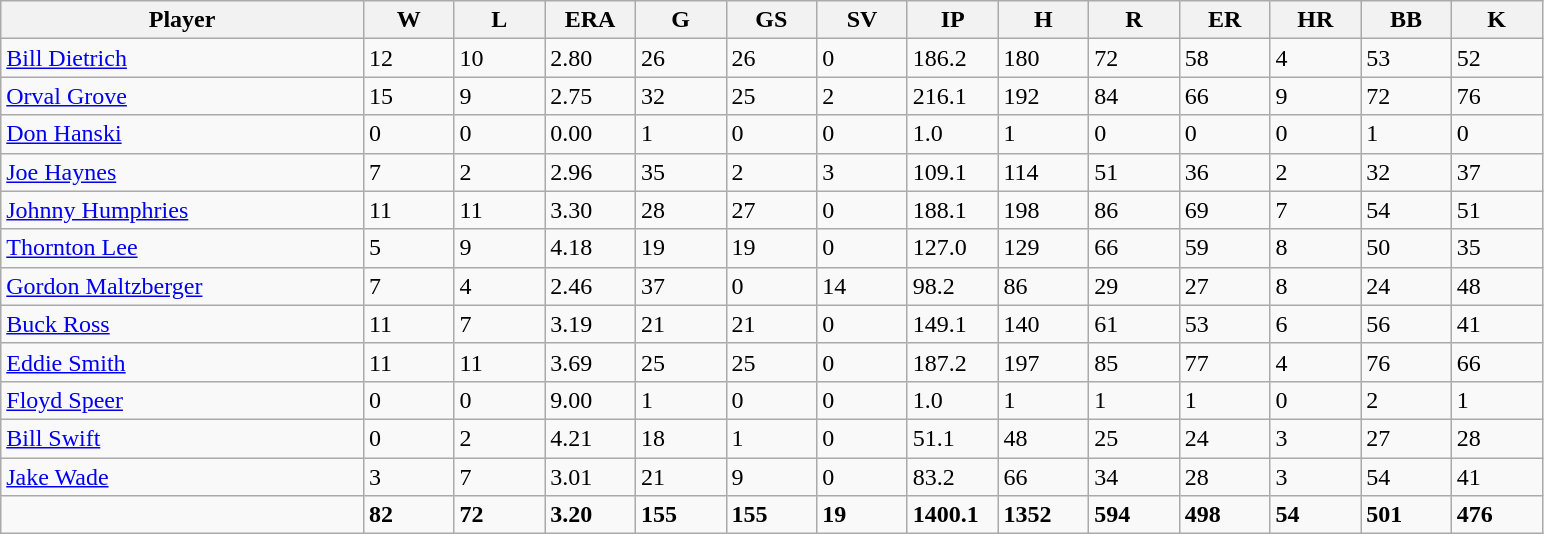<table class="wikitable sortable">
<tr>
<th width="20%">Player</th>
<th width="5%">W</th>
<th width="5%">L</th>
<th width="5%">ERA</th>
<th width="5%">G</th>
<th width="5%">GS</th>
<th width="5%">SV</th>
<th width="5%">IP</th>
<th width="5%">H</th>
<th width="5%">R</th>
<th width="5%">ER</th>
<th width="5%">HR</th>
<th width="5%">BB</th>
<th width="5%">K</th>
</tr>
<tr>
<td><a href='#'>Bill Dietrich</a></td>
<td>12</td>
<td>10</td>
<td>2.80</td>
<td>26</td>
<td>26</td>
<td>0</td>
<td>186.2</td>
<td>180</td>
<td>72</td>
<td>58</td>
<td>4</td>
<td>53</td>
<td>52</td>
</tr>
<tr>
<td><a href='#'>Orval Grove</a></td>
<td>15</td>
<td>9</td>
<td>2.75</td>
<td>32</td>
<td>25</td>
<td>2</td>
<td>216.1</td>
<td>192</td>
<td>84</td>
<td>66</td>
<td>9</td>
<td>72</td>
<td>76</td>
</tr>
<tr>
<td><a href='#'>Don Hanski</a></td>
<td>0</td>
<td>0</td>
<td>0.00</td>
<td>1</td>
<td>0</td>
<td>0</td>
<td>1.0</td>
<td>1</td>
<td>0</td>
<td>0</td>
<td>0</td>
<td>1</td>
<td>0</td>
</tr>
<tr>
<td><a href='#'>Joe Haynes</a></td>
<td>7</td>
<td>2</td>
<td>2.96</td>
<td>35</td>
<td>2</td>
<td>3</td>
<td>109.1</td>
<td>114</td>
<td>51</td>
<td>36</td>
<td>2</td>
<td>32</td>
<td>37</td>
</tr>
<tr>
<td><a href='#'>Johnny Humphries</a></td>
<td>11</td>
<td>11</td>
<td>3.30</td>
<td>28</td>
<td>27</td>
<td>0</td>
<td>188.1</td>
<td>198</td>
<td>86</td>
<td>69</td>
<td>7</td>
<td>54</td>
<td>51</td>
</tr>
<tr>
<td><a href='#'>Thornton Lee</a></td>
<td>5</td>
<td>9</td>
<td>4.18</td>
<td>19</td>
<td>19</td>
<td>0</td>
<td>127.0</td>
<td>129</td>
<td>66</td>
<td>59</td>
<td>8</td>
<td>50</td>
<td>35</td>
</tr>
<tr>
<td><a href='#'>Gordon Maltzberger</a></td>
<td>7</td>
<td>4</td>
<td>2.46</td>
<td>37</td>
<td>0</td>
<td>14</td>
<td>98.2</td>
<td>86</td>
<td>29</td>
<td>27</td>
<td>8</td>
<td>24</td>
<td>48</td>
</tr>
<tr>
<td><a href='#'>Buck Ross</a></td>
<td>11</td>
<td>7</td>
<td>3.19</td>
<td>21</td>
<td>21</td>
<td>0</td>
<td>149.1</td>
<td>140</td>
<td>61</td>
<td>53</td>
<td>6</td>
<td>56</td>
<td>41</td>
</tr>
<tr>
<td><a href='#'>Eddie Smith</a></td>
<td>11</td>
<td>11</td>
<td>3.69</td>
<td>25</td>
<td>25</td>
<td>0</td>
<td>187.2</td>
<td>197</td>
<td>85</td>
<td>77</td>
<td>4</td>
<td>76</td>
<td>66</td>
</tr>
<tr>
<td><a href='#'>Floyd Speer</a></td>
<td>0</td>
<td>0</td>
<td>9.00</td>
<td>1</td>
<td>0</td>
<td>0</td>
<td>1.0</td>
<td>1</td>
<td>1</td>
<td>1</td>
<td>0</td>
<td>2</td>
<td>1</td>
</tr>
<tr>
<td><a href='#'>Bill Swift</a></td>
<td>0</td>
<td>2</td>
<td>4.21</td>
<td>18</td>
<td>1</td>
<td>0</td>
<td>51.1</td>
<td>48</td>
<td>25</td>
<td>24</td>
<td>3</td>
<td>27</td>
<td>28</td>
</tr>
<tr>
<td><a href='#'>Jake Wade</a></td>
<td>3</td>
<td>7</td>
<td>3.01</td>
<td>21</td>
<td>9</td>
<td>0</td>
<td>83.2</td>
<td>66</td>
<td>34</td>
<td>28</td>
<td>3</td>
<td>54</td>
<td>41</td>
</tr>
<tr class="sortbottom">
<td></td>
<td><strong>82</strong></td>
<td><strong>72</strong></td>
<td><strong>3.20</strong></td>
<td><strong>155</strong></td>
<td><strong>155</strong></td>
<td><strong>19</strong></td>
<td><strong>1400.1</strong></td>
<td><strong>1352</strong></td>
<td><strong>594</strong></td>
<td><strong>498</strong></td>
<td><strong>54</strong></td>
<td><strong>501</strong></td>
<td><strong>476</strong></td>
</tr>
</table>
